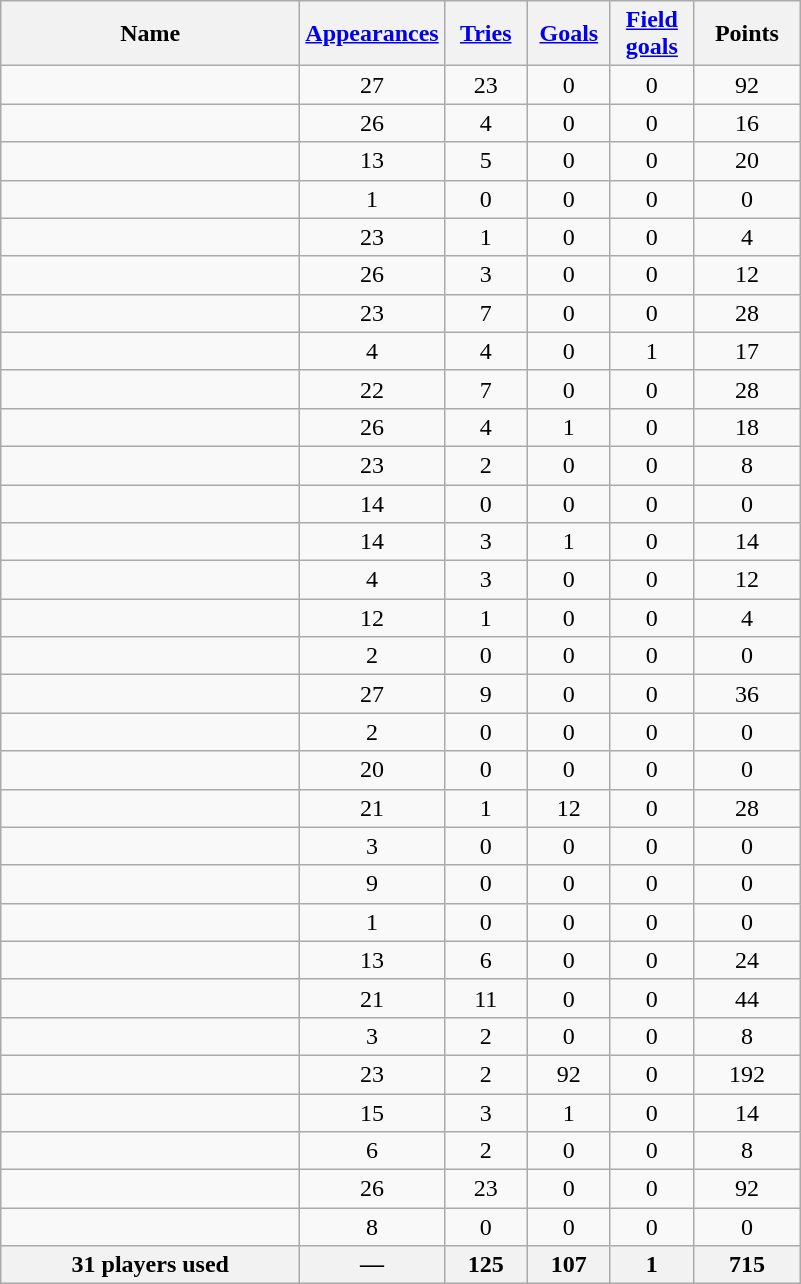<table class="wikitable sortable" style="text-align: center">
<tr>
<th style="width:12em">Name</th>
<th><a href='#'>Appearances</a></th>
<th style="width:3em"><a href='#'>Tries</a></th>
<th style="width:3em"><a href='#'>Goals</a></th>
<th style="width:3em"><a href='#'>Field goals</a></th>
<th style="width:4em">Points</th>
</tr>
<tr>
<td style="text-align:left;"></td>
<td>27</td>
<td>23</td>
<td>0</td>
<td>0</td>
<td>92</td>
</tr>
<tr>
<td style="text-align:left;"></td>
<td>26</td>
<td>4</td>
<td>0</td>
<td>0</td>
<td>16</td>
</tr>
<tr>
<td style="text-align:left;"></td>
<td>13</td>
<td>5</td>
<td>0</td>
<td>0</td>
<td>20</td>
</tr>
<tr>
<td style="text-align:left;"></td>
<td>1</td>
<td>0</td>
<td>0</td>
<td>0</td>
<td>0</td>
</tr>
<tr>
<td style="text-align:left;"></td>
<td>23</td>
<td>1</td>
<td>0</td>
<td>0</td>
<td>4</td>
</tr>
<tr>
<td style="text-align:left;"></td>
<td>26</td>
<td>3</td>
<td>0</td>
<td>0</td>
<td>12</td>
</tr>
<tr>
<td style="text-align:left;"></td>
<td>23</td>
<td>7</td>
<td>0</td>
<td>0</td>
<td>28</td>
</tr>
<tr>
<td style="text-align:left;"></td>
<td>4</td>
<td>4</td>
<td>0</td>
<td>1</td>
<td>17</td>
</tr>
<tr>
<td style="text-align:left;"></td>
<td>22</td>
<td>7</td>
<td>0</td>
<td>0</td>
<td>28</td>
</tr>
<tr>
<td style="text-align:left;"></td>
<td>26</td>
<td>4</td>
<td>1</td>
<td>0</td>
<td>18</td>
</tr>
<tr>
<td style="text-align:left;"></td>
<td>23</td>
<td>2</td>
<td>0</td>
<td>0</td>
<td>8</td>
</tr>
<tr>
<td style="text-align:left;"></td>
<td>14</td>
<td>0</td>
<td>0</td>
<td>0</td>
<td>0</td>
</tr>
<tr>
<td style="text-align:left;"></td>
<td>14</td>
<td>3</td>
<td>1</td>
<td>0</td>
<td>14</td>
</tr>
<tr>
<td style="text-align:left;"></td>
<td>4</td>
<td>3</td>
<td>0</td>
<td>0</td>
<td>12</td>
</tr>
<tr>
<td style="text-align:left;"></td>
<td>12</td>
<td>1</td>
<td>0</td>
<td>0</td>
<td>4</td>
</tr>
<tr>
<td style="text-align:left;"></td>
<td>2</td>
<td>0</td>
<td>0</td>
<td>0</td>
<td>0</td>
</tr>
<tr>
<td style="text-align:left;"></td>
<td>27</td>
<td>9</td>
<td>0</td>
<td>0</td>
<td>36</td>
</tr>
<tr>
<td style="text-align:left;"></td>
<td>2</td>
<td>0</td>
<td>0</td>
<td>0</td>
<td>0</td>
</tr>
<tr>
<td style="text-align:left;"></td>
<td>20</td>
<td>0</td>
<td>0</td>
<td>0</td>
<td>0</td>
</tr>
<tr>
<td style="text-align:left;"></td>
<td>21</td>
<td>1</td>
<td>12</td>
<td>0</td>
<td>28</td>
</tr>
<tr>
<td style="text-align:left;"></td>
<td>3</td>
<td>0</td>
<td>0</td>
<td>0</td>
<td>0</td>
</tr>
<tr>
<td style="text-align:left;"></td>
<td>9</td>
<td>0</td>
<td>0</td>
<td>0</td>
<td>0</td>
</tr>
<tr>
<td style="text-align:left;"></td>
<td>1</td>
<td>0</td>
<td>0</td>
<td>0</td>
<td>0</td>
</tr>
<tr>
<td style="text-align:left;"></td>
<td>13</td>
<td>6</td>
<td>0</td>
<td>0</td>
<td>24</td>
</tr>
<tr>
<td style="text-align:left;"></td>
<td>21</td>
<td>11</td>
<td>0</td>
<td>0</td>
<td>44</td>
</tr>
<tr>
<td style="text-align:left;"></td>
<td>3</td>
<td>2</td>
<td>0</td>
<td>0</td>
<td>8</td>
</tr>
<tr>
<td style="text-align:left;"></td>
<td>23</td>
<td>2</td>
<td>92</td>
<td>0</td>
<td>192</td>
</tr>
<tr>
<td style="text-align:left;"></td>
<td>15</td>
<td>3</td>
<td>1</td>
<td>0</td>
<td>14</td>
</tr>
<tr>
<td style="text-align:left;"></td>
<td>6</td>
<td>2</td>
<td>0</td>
<td>0</td>
<td>8</td>
</tr>
<tr>
<td style="text-align:left;"></td>
<td>26</td>
<td>23</td>
<td>0</td>
<td>0</td>
<td>92</td>
</tr>
<tr>
<td style="text-align:left;"></td>
<td>8</td>
<td>0</td>
<td>0</td>
<td>0</td>
<td>0</td>
</tr>
<tr class="sortbottom">
<th>31 players used</th>
<th>—</th>
<th>125</th>
<th>107</th>
<th>1</th>
<th>715</th>
</tr>
</table>
